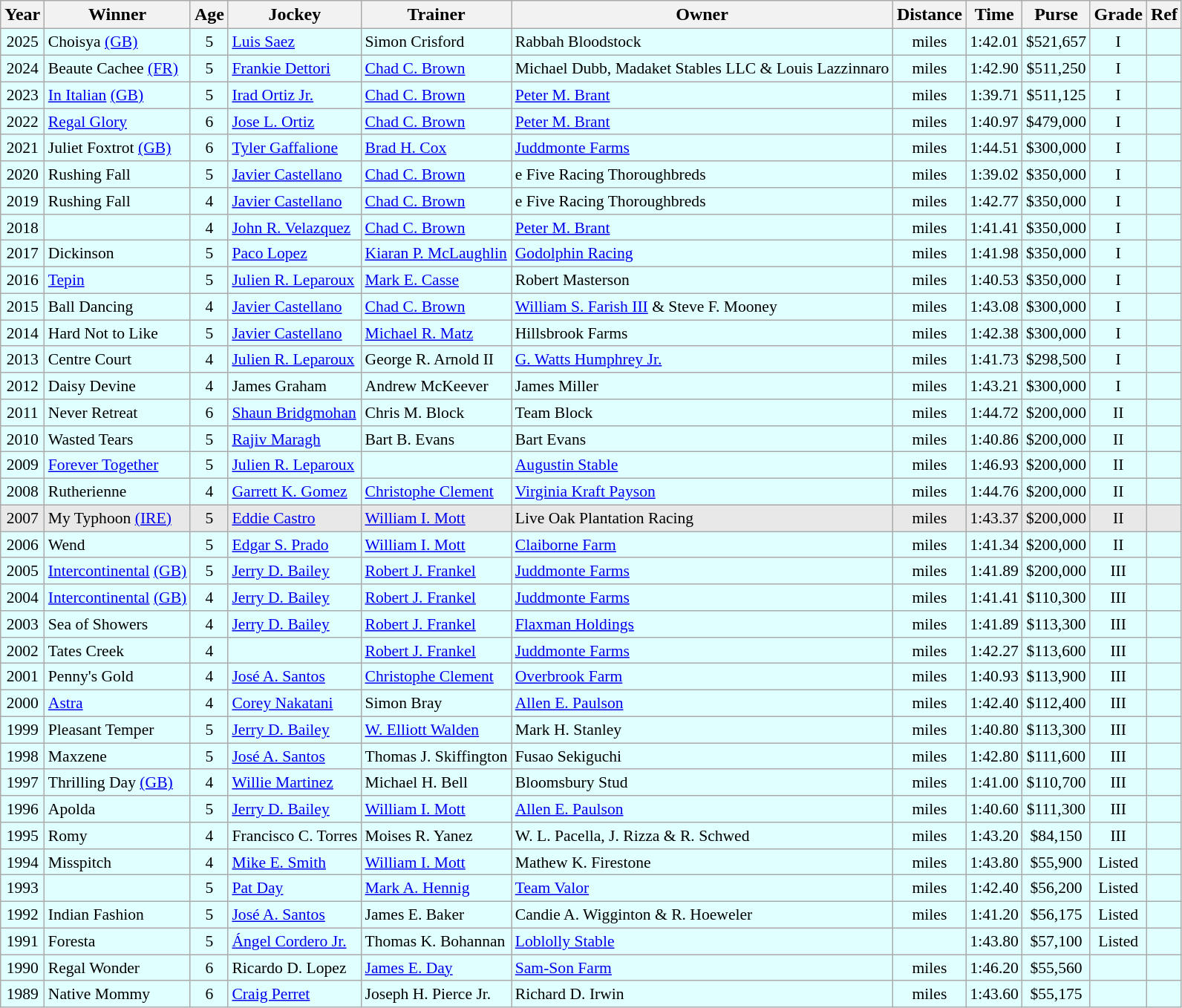<table class="wikitable sortable">
<tr>
<th>Year</th>
<th>Winner</th>
<th>Age</th>
<th>Jockey</th>
<th>Trainer</th>
<th>Owner</th>
<th>Distance</th>
<th>Time</th>
<th>Purse</th>
<th>Grade</th>
<th>Ref</th>
</tr>
<tr style="font-size:90%; background-color:lightcyan">
<td align=center>2025</td>
<td>Choisya <a href='#'>(GB)</a></td>
<td align=center>5</td>
<td><a href='#'>Luis Saez</a></td>
<td>Simon Crisford</td>
<td>Rabbah Bloodstock</td>
<td align=center> miles</td>
<td align=center>1:42.01</td>
<td align=center>$521,657</td>
<td align=center>I</td>
<td></td>
</tr>
<tr style="font-size:90%; background-color:lightcyan">
<td align=center>2024</td>
<td>Beaute Cachee <a href='#'>(FR)</a></td>
<td align=center>5</td>
<td><a href='#'>Frankie Dettori</a></td>
<td><a href='#'>Chad C. Brown</a></td>
<td>Michael Dubb, Madaket Stables LLC & Louis Lazzinnaro</td>
<td align=center> miles</td>
<td align=center>1:42.90</td>
<td align=center>$511,250</td>
<td align=center>I</td>
<td></td>
</tr>
<tr style="font-size:90%; background-color:lightcyan">
<td align=center>2023</td>
<td><a href='#'>In Italian</a> <a href='#'>(GB)</a></td>
<td align=center>5</td>
<td><a href='#'>Irad Ortiz Jr.</a></td>
<td><a href='#'>Chad C. Brown</a></td>
<td><a href='#'>Peter M. Brant</a></td>
<td align=center> miles</td>
<td align=center>1:39.71</td>
<td align=center>$511,125</td>
<td align=center>I</td>
<td></td>
</tr>
<tr style="font-size:90%; background-color:lightcyan">
<td align=center>2022</td>
<td><a href='#'>Regal Glory</a></td>
<td align=center>6</td>
<td><a href='#'>Jose L. Ortiz</a></td>
<td><a href='#'>Chad C. Brown</a></td>
<td><a href='#'>Peter M. Brant</a></td>
<td align=center> miles</td>
<td align=center>1:40.97</td>
<td align=center>$479,000</td>
<td align=center>I</td>
<td></td>
</tr>
<tr style="font-size:90%; background-color:lightcyan">
<td align=center>2021</td>
<td>Juliet Foxtrot <a href='#'>(GB)</a></td>
<td align=center>6</td>
<td><a href='#'>Tyler Gaffalione</a></td>
<td><a href='#'>Brad H. Cox</a></td>
<td><a href='#'>Juddmonte Farms</a></td>
<td align=center> miles</td>
<td align=center>1:44.51</td>
<td align=center>$300,000</td>
<td align=center>I</td>
<td></td>
</tr>
<tr style="font-size:90%; background-color:lightcyan">
<td align=center>2020</td>
<td>Rushing Fall</td>
<td align=center>5</td>
<td><a href='#'>Javier Castellano</a></td>
<td><a href='#'>Chad C. Brown</a></td>
<td>e Five Racing Thoroughbreds</td>
<td align=center> miles</td>
<td align=center>1:39.02</td>
<td align=center>$350,000</td>
<td align=center>I</td>
<td></td>
</tr>
<tr style="font-size:90%; background-color:lightcyan">
<td align=center>2019</td>
<td>Rushing Fall</td>
<td align=center>4</td>
<td><a href='#'>Javier Castellano</a></td>
<td><a href='#'>Chad C. Brown</a></td>
<td>e Five Racing Thoroughbreds</td>
<td align=center> miles</td>
<td align=center>1:42.77</td>
<td align=center>$350,000</td>
<td align=center>I</td>
<td></td>
</tr>
<tr style="font-size:90%; background-color:lightcyan">
<td align=center>2018</td>
<td></td>
<td align=center>4</td>
<td><a href='#'>John R. Velazquez</a></td>
<td><a href='#'>Chad C. Brown</a></td>
<td><a href='#'>Peter M. Brant</a></td>
<td align=center> miles</td>
<td align=center>1:41.41</td>
<td align=center>$350,000</td>
<td align=center>I</td>
<td></td>
</tr>
<tr style="font-size:90%; background-color:lightcyan">
<td align=center>2017</td>
<td>Dickinson</td>
<td align=center>5</td>
<td><a href='#'>Paco Lopez</a></td>
<td><a href='#'>Kiaran P. McLaughlin</a></td>
<td><a href='#'>Godolphin Racing</a></td>
<td align=center> miles</td>
<td align=center>1:41.98</td>
<td align=center>$350,000</td>
<td align=center>I</td>
<td></td>
</tr>
<tr style="font-size:90%; background-color:lightcyan">
<td align=center>2016</td>
<td><a href='#'>Tepin</a></td>
<td align=center>5</td>
<td><a href='#'>Julien R. Leparoux</a></td>
<td><a href='#'>Mark E. Casse</a></td>
<td>Robert Masterson</td>
<td align=center> miles</td>
<td align=center>1:40.53</td>
<td align=center>$350,000</td>
<td align=center>I</td>
<td></td>
</tr>
<tr style="font-size:90%; background-color:lightcyan">
<td align=center>2015</td>
<td>Ball Dancing</td>
<td align=center>4</td>
<td><a href='#'>Javier Castellano</a></td>
<td><a href='#'>Chad C. Brown</a></td>
<td><a href='#'>William S. Farish III</a> & Steve F. Mooney</td>
<td align=center> miles</td>
<td align=center>1:43.08</td>
<td align=center>$300,000</td>
<td align=center>I</td>
<td></td>
</tr>
<tr style="font-size:90%; background-color:lightcyan">
<td align=center>2014</td>
<td>Hard Not to Like</td>
<td align=center>5</td>
<td><a href='#'>Javier Castellano</a></td>
<td><a href='#'>Michael R. Matz</a></td>
<td>Hillsbrook Farms</td>
<td align=center> miles</td>
<td align=center>1:42.38</td>
<td align=center>$300,000</td>
<td align=center>I</td>
<td></td>
</tr>
<tr style="font-size:90%; background-color:lightcyan">
<td align=center>2013</td>
<td>Centre Court</td>
<td align=center>4</td>
<td><a href='#'>Julien R. Leparoux</a></td>
<td>George R. Arnold II</td>
<td><a href='#'>G. Watts Humphrey Jr.</a></td>
<td align=center> miles</td>
<td align=center>1:41.73</td>
<td align=center>$298,500</td>
<td align=center>I</td>
<td></td>
</tr>
<tr style="font-size:90%; background-color:lightcyan">
<td align=center>2012</td>
<td>Daisy Devine</td>
<td align=center>4</td>
<td>James Graham</td>
<td>Andrew McKeever</td>
<td>James Miller</td>
<td align=center> miles</td>
<td align=center>1:43.21</td>
<td align=center>$300,000</td>
<td align=center>I</td>
<td></td>
</tr>
<tr style="font-size:90%; background-color:lightcyan">
<td align=center>2011</td>
<td>Never Retreat</td>
<td align=center>6</td>
<td><a href='#'>Shaun Bridgmohan</a></td>
<td>Chris M. Block</td>
<td>Team Block</td>
<td align=center> miles</td>
<td align=center>1:44.72</td>
<td align=center>$200,000</td>
<td align=center>II</td>
<td></td>
</tr>
<tr style="font-size:90%; background-color:lightcyan">
<td align=center>2010</td>
<td>Wasted Tears</td>
<td align=center>5</td>
<td><a href='#'>Rajiv Maragh</a></td>
<td>Bart B. Evans</td>
<td>Bart Evans</td>
<td align=center> miles</td>
<td align=center>1:40.86</td>
<td align=center>$200,000</td>
<td align=center>II</td>
<td></td>
</tr>
<tr style="font-size:90%; background-color:lightcyan">
<td align=center>2009</td>
<td><a href='#'>Forever Together</a></td>
<td align=center>5</td>
<td><a href='#'>Julien R. Leparoux</a></td>
<td></td>
<td><a href='#'>Augustin Stable</a></td>
<td align=center> miles</td>
<td align=center>1:46.93</td>
<td align=center>$200,000</td>
<td align=center>II</td>
<td></td>
</tr>
<tr style="font-size:90%; background-color:lightcyan">
<td align=center>2008</td>
<td>Rutherienne</td>
<td align=center>4</td>
<td><a href='#'>Garrett K. Gomez</a></td>
<td><a href='#'>Christophe Clement</a></td>
<td><a href='#'>Virginia Kraft Payson</a></td>
<td align=center> miles</td>
<td align=center>1:44.76</td>
<td align=center>$200,000</td>
<td align=center>II</td>
<td></td>
</tr>
<tr style="font-size:90%; background-color:#E8E8E8">
<td align=center>2007</td>
<td>My Typhoon <a href='#'>(IRE)</a></td>
<td align=center>5</td>
<td><a href='#'>Eddie Castro</a></td>
<td><a href='#'>William I. Mott</a></td>
<td>Live Oak Plantation Racing</td>
<td align=center> miles</td>
<td align=center>1:43.37</td>
<td align=center>$200,000</td>
<td align=center>II</td>
<td></td>
</tr>
<tr style="font-size:90%; background-color:lightcyan">
<td align=center>2006</td>
<td>Wend</td>
<td align=center>5</td>
<td><a href='#'>Edgar S. Prado</a></td>
<td><a href='#'>William I. Mott</a></td>
<td><a href='#'>Claiborne Farm</a></td>
<td align=center> miles</td>
<td align=center>1:41.34</td>
<td align=center>$200,000</td>
<td align=center>II</td>
<td></td>
</tr>
<tr style="font-size:90%; background-color:lightcyan">
<td align=center>2005</td>
<td><a href='#'>Intercontinental</a> <a href='#'>(GB)</a></td>
<td align=center>5</td>
<td><a href='#'>Jerry D. Bailey</a></td>
<td><a href='#'>Robert J. Frankel</a></td>
<td><a href='#'>Juddmonte Farms</a></td>
<td align=center> miles</td>
<td align=center>1:41.89</td>
<td align=center>$200,000</td>
<td align=center>III</td>
<td></td>
</tr>
<tr style="font-size:90%; background-color:lightcyan">
<td align=center>2004</td>
<td><a href='#'>Intercontinental</a> <a href='#'>(GB)</a></td>
<td align=center>4</td>
<td><a href='#'>Jerry D. Bailey</a></td>
<td><a href='#'>Robert J. Frankel</a></td>
<td><a href='#'>Juddmonte Farms</a></td>
<td align=center> miles</td>
<td align=center>1:41.41</td>
<td align=center>$110,300</td>
<td align=center>III</td>
<td></td>
</tr>
<tr style="font-size:90%; background-color:lightcyan">
<td align=center>2003</td>
<td>Sea of Showers</td>
<td align=center>4</td>
<td><a href='#'>Jerry D. Bailey</a></td>
<td><a href='#'>Robert J. Frankel</a></td>
<td><a href='#'>Flaxman Holdings</a></td>
<td align=center> miles</td>
<td align=center>1:41.89</td>
<td align=center>$113,300</td>
<td align=center>III</td>
<td></td>
</tr>
<tr style="font-size:90%; background-color:lightcyan">
<td align=center>2002</td>
<td>Tates Creek</td>
<td align=center>4</td>
<td></td>
<td><a href='#'>Robert J. Frankel</a></td>
<td><a href='#'>Juddmonte Farms</a></td>
<td align=center> miles</td>
<td align=center>1:42.27</td>
<td align=center>$113,600</td>
<td align=center>III</td>
<td></td>
</tr>
<tr style="font-size:90%; background-color:lightcyan">
<td align=center>2001</td>
<td>Penny's Gold</td>
<td align=center>4</td>
<td><a href='#'>José A. Santos</a></td>
<td><a href='#'>Christophe Clement</a></td>
<td><a href='#'>Overbrook Farm</a></td>
<td align=center> miles</td>
<td align=center>1:40.93</td>
<td align=center>$113,900</td>
<td align=center>III</td>
<td></td>
</tr>
<tr style="font-size:90%; background-color:lightcyan">
<td align=center>2000</td>
<td><a href='#'>Astra</a></td>
<td align=center>4</td>
<td><a href='#'>Corey Nakatani</a></td>
<td>Simon Bray</td>
<td><a href='#'>Allen E. Paulson</a></td>
<td align=center> miles</td>
<td align=center>1:42.40</td>
<td align=center>$112,400</td>
<td align=center>III</td>
<td></td>
</tr>
<tr style="font-size:90%; background-color:lightcyan">
<td align=center>1999</td>
<td>Pleasant Temper</td>
<td align=center>5</td>
<td><a href='#'>Jerry D. Bailey</a></td>
<td><a href='#'>W. Elliott Walden</a></td>
<td>Mark H. Stanley</td>
<td align=center> miles</td>
<td align=center>1:40.80</td>
<td align=center>$113,300</td>
<td align=center>III</td>
<td></td>
</tr>
<tr style="font-size:90%; background-color:lightcyan">
<td align=center>1998</td>
<td>Maxzene</td>
<td align=center>5</td>
<td><a href='#'>José A. Santos</a></td>
<td>Thomas J. Skiffington</td>
<td>Fusao Sekiguchi</td>
<td align=center> miles</td>
<td align=center>1:42.80</td>
<td align=center>$111,600</td>
<td align=center>III</td>
<td></td>
</tr>
<tr style="font-size:90%; background-color:lightcyan">
<td align=center>1997</td>
<td>Thrilling Day <a href='#'>(GB)</a></td>
<td align=center>4</td>
<td><a href='#'>Willie Martinez</a></td>
<td>Michael H. Bell</td>
<td>Bloomsbury Stud</td>
<td align=center> miles</td>
<td align=center>1:41.00</td>
<td align=center>$110,700</td>
<td align=center>III</td>
<td></td>
</tr>
<tr style="font-size:90%; background-color:lightcyan">
<td align=center>1996</td>
<td>Apolda</td>
<td align=center>5</td>
<td><a href='#'>Jerry D. Bailey</a></td>
<td><a href='#'>William I. Mott</a></td>
<td><a href='#'>Allen E. Paulson</a></td>
<td align=center> miles</td>
<td align=center>1:40.60</td>
<td align=center>$111,300</td>
<td align=center>III</td>
<td></td>
</tr>
<tr style="font-size:90%; background-color:lightcyan">
<td align=center>1995</td>
<td>Romy</td>
<td align=center>4</td>
<td>Francisco C. Torres</td>
<td>Moises R. Yanez</td>
<td>W. L. Pacella, J. Rizza & R. Schwed</td>
<td align=center> miles</td>
<td align=center>1:43.20</td>
<td align=center>$84,150</td>
<td align=center>III</td>
<td></td>
</tr>
<tr style="font-size:90%; background-color:lightcyan">
<td align=center>1994</td>
<td>Misspitch</td>
<td align=center>4</td>
<td><a href='#'>Mike E. Smith</a></td>
<td><a href='#'>William I. Mott</a></td>
<td>Mathew K. Firestone</td>
<td align=center> miles</td>
<td align=center>1:43.80</td>
<td align=center>$55,900</td>
<td align=center>Listed</td>
<td></td>
</tr>
<tr style="font-size:90%; background-color:lightcyan">
<td align=center>1993</td>
<td></td>
<td align=center>5</td>
<td><a href='#'>Pat Day</a></td>
<td><a href='#'>Mark A. Hennig</a></td>
<td><a href='#'>Team Valor</a></td>
<td align=center> miles</td>
<td align=center>1:42.40</td>
<td align=center>$56,200</td>
<td align=center>Listed</td>
<td></td>
</tr>
<tr style="font-size:90%; background-color:lightcyan">
<td align=center>1992</td>
<td>Indian Fashion</td>
<td align=center>5</td>
<td><a href='#'>José A. Santos</a></td>
<td>James E. Baker</td>
<td>Candie A. Wigginton & R. Hoeweler</td>
<td align=center> miles</td>
<td align=center>1:41.20</td>
<td align=center>$56,175</td>
<td align=center>Listed</td>
<td></td>
</tr>
<tr style="font-size:90%; background-color:lightcyan">
<td align=center>1991</td>
<td>Foresta</td>
<td align=center>5</td>
<td><a href='#'>Ángel Cordero Jr.</a></td>
<td>Thomas K. Bohannan</td>
<td><a href='#'>Loblolly Stable</a></td>
<td align=center></td>
<td align=center>1:43.80</td>
<td align=center>$57,100</td>
<td align=center>Listed</td>
<td></td>
</tr>
<tr style="font-size:90%; background-color:lightcyan">
<td align=center>1990</td>
<td>Regal Wonder</td>
<td align=center>6</td>
<td>Ricardo D. Lopez</td>
<td><a href='#'>James E. Day</a></td>
<td><a href='#'>Sam-Son Farm</a></td>
<td align=center> miles</td>
<td align=center>1:46.20</td>
<td align=center>$55,560</td>
<td align=center></td>
<td></td>
</tr>
<tr style="font-size:90%; background-color:lightcyan">
<td align=center>1989</td>
<td>Native Mommy</td>
<td align=center>6</td>
<td><a href='#'>Craig Perret</a></td>
<td>Joseph H. Pierce Jr.</td>
<td>Richard D. Irwin</td>
<td align=center> miles</td>
<td align=center>1:43.60</td>
<td align=center>$55,175</td>
<td align=center></td>
<td></td>
</tr>
</table>
